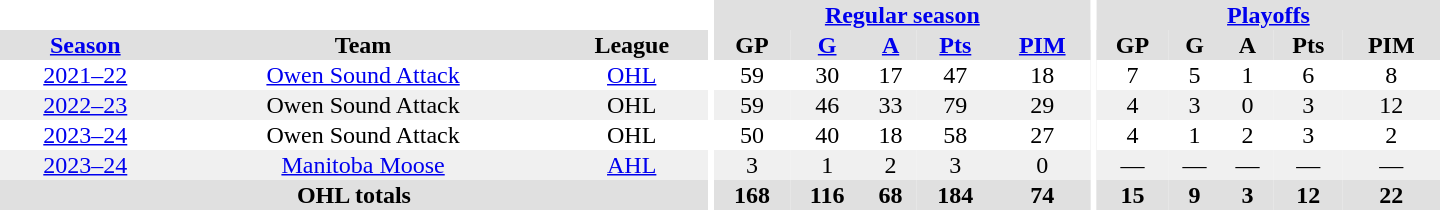<table border="0" cellpadding="1" cellspacing="0" style="text-align:center; width:60em">
<tr bgcolor="#e0e0e0">
<th colspan="3" bgcolor="#ffffff"></th>
<th rowspan="100" bgcolor="#ffffff"></th>
<th colspan="5"><a href='#'>Regular season</a></th>
<th rowspan="100" bgcolor="#ffffff"></th>
<th colspan="5"><a href='#'>Playoffs</a></th>
</tr>
<tr bgcolor="#e0e0e0">
<th><a href='#'>Season</a></th>
<th>Team</th>
<th>League</th>
<th>GP</th>
<th><a href='#'>G</a></th>
<th><a href='#'>A</a></th>
<th><a href='#'>Pts</a></th>
<th><a href='#'>PIM</a></th>
<th>GP</th>
<th>G</th>
<th>A</th>
<th>Pts</th>
<th>PIM</th>
</tr>
<tr>
<td><a href='#'>2021–22</a></td>
<td><a href='#'>Owen Sound Attack</a></td>
<td><a href='#'>OHL</a></td>
<td>59</td>
<td>30</td>
<td>17</td>
<td>47</td>
<td>18</td>
<td>7</td>
<td>5</td>
<td>1</td>
<td>6</td>
<td>8</td>
</tr>
<tr bgcolor="#f0f0f0">
<td><a href='#'>2022–23</a></td>
<td>Owen Sound Attack</td>
<td>OHL</td>
<td>59</td>
<td>46</td>
<td>33</td>
<td>79</td>
<td>29</td>
<td>4</td>
<td>3</td>
<td>0</td>
<td>3</td>
<td>12</td>
</tr>
<tr>
<td><a href='#'>2023–24</a></td>
<td>Owen Sound Attack</td>
<td>OHL</td>
<td>50</td>
<td>40</td>
<td>18</td>
<td>58</td>
<td>27</td>
<td>4</td>
<td>1</td>
<td>2</td>
<td>3</td>
<td>2</td>
</tr>
<tr bgcolor="#f0f0f0">
<td><a href='#'>2023–24</a></td>
<td><a href='#'>Manitoba Moose</a></td>
<td><a href='#'>AHL</a></td>
<td>3</td>
<td>1</td>
<td>2</td>
<td>3</td>
<td>0</td>
<td>—</td>
<td>—</td>
<td>—</td>
<td>—</td>
<td>—</td>
</tr>
<tr bgcolor="#e0e0e0">
<th colspan="3">OHL totals</th>
<th>168</th>
<th>116</th>
<th>68</th>
<th>184</th>
<th>74</th>
<th>15</th>
<th>9</th>
<th>3</th>
<th>12</th>
<th>22</th>
</tr>
</table>
